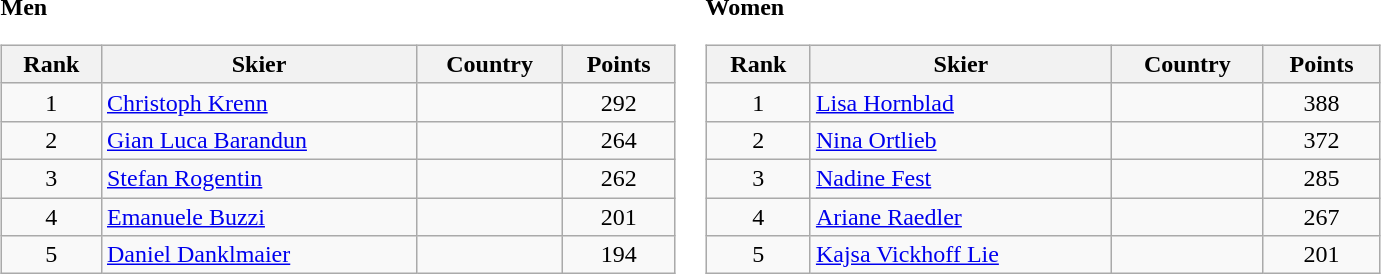<table>
<tr>
<td valign=top><strong>Men</strong><br><table class="wikitable" width="450px">
<tr class="backgroundcolor5">
<th>Rank</th>
<th>Skier</th>
<th>Country</th>
<th>Points</th>
</tr>
<tr>
<td align="center">1</td>
<td><a href='#'>Christoph Krenn</a></td>
<td></td>
<td align="center">292</td>
</tr>
<tr>
<td align="center">2</td>
<td><a href='#'>Gian Luca Barandun</a></td>
<td></td>
<td align="center">264</td>
</tr>
<tr>
<td align="center">3</td>
<td><a href='#'>Stefan Rogentin</a></td>
<td></td>
<td align="center">262</td>
</tr>
<tr>
<td align="center">4</td>
<td><a href='#'>Emanuele Buzzi</a></td>
<td></td>
<td align="center">201</td>
</tr>
<tr>
<td align="center">5</td>
<td><a href='#'>Daniel Danklmaier</a></td>
<td></td>
<td align="center">194</td>
</tr>
</table>
</td>
<td valign="top"><strong>Women</strong><br><table class="wikitable" width="450px">
<tr class="backgroundcolor5">
<th>Rank</th>
<th>Skier</th>
<th>Country</th>
<th>Points</th>
</tr>
<tr>
<td align="center">1</td>
<td><a href='#'>Lisa Hornblad</a></td>
<td></td>
<td align="center">388</td>
</tr>
<tr>
<td align="center">2</td>
<td><a href='#'>Nina Ortlieb</a></td>
<td></td>
<td align="center">372</td>
</tr>
<tr>
<td align="center">3</td>
<td><a href='#'>Nadine Fest</a></td>
<td></td>
<td align="center">285</td>
</tr>
<tr>
<td align="center">4</td>
<td><a href='#'>Ariane Raedler</a></td>
<td></td>
<td align="center">267</td>
</tr>
<tr>
<td align="center">5</td>
<td><a href='#'>Kajsa Vickhoff Lie</a></td>
<td></td>
<td align="center">201</td>
</tr>
</table>
</td>
</tr>
</table>
